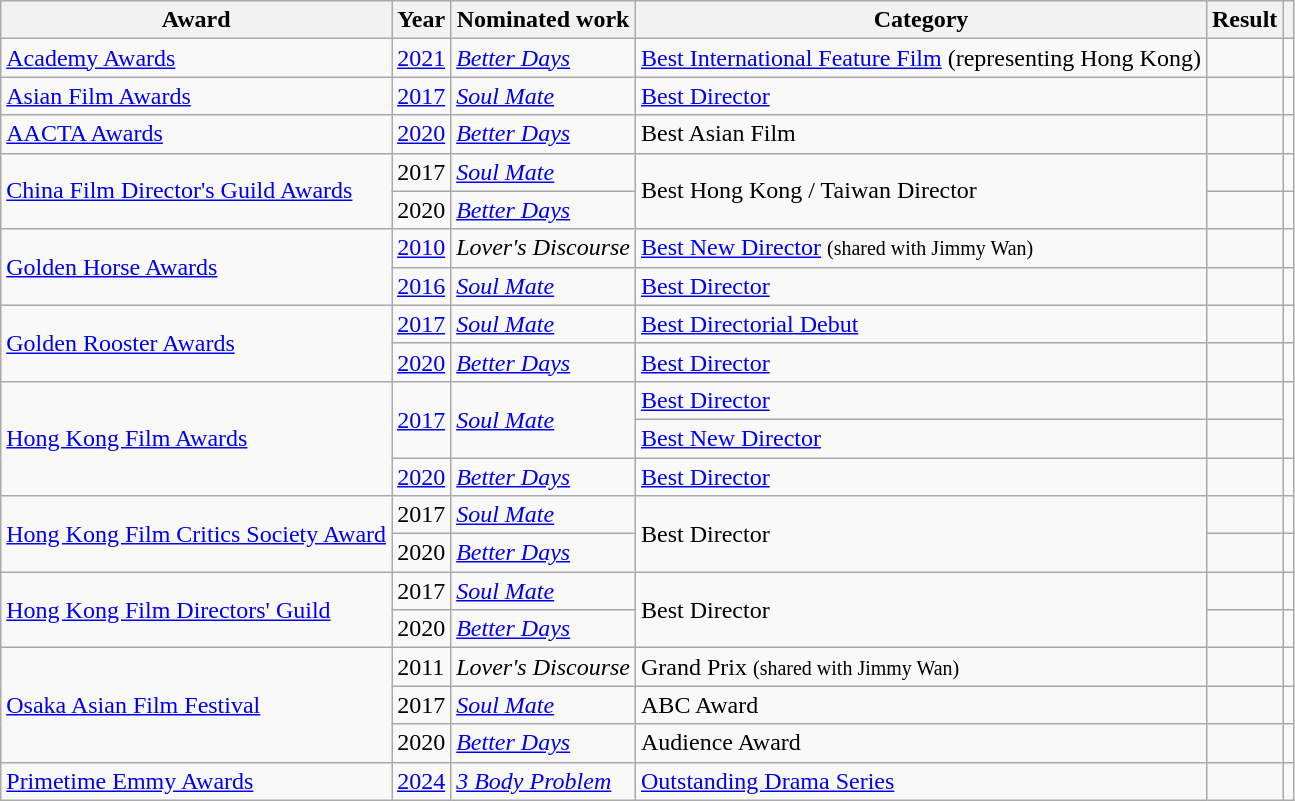<table class="wikitable sortable">
<tr>
<th>Award</th>
<th>Year</th>
<th>Nominated work</th>
<th>Category</th>
<th>Result</th>
<th class=unsortable></th>
</tr>
<tr>
<td><a href='#'>Academy Awards</a></td>
<td><a href='#'>2021</a></td>
<td><em><a href='#'>Better Days</a></em></td>
<td><a href='#'>Best International Feature Film</a> (representing Hong Kong)</td>
<td></td>
<td></td>
</tr>
<tr>
<td><a href='#'>Asian Film Awards</a></td>
<td><a href='#'>2017</a></td>
<td><em><a href='#'>Soul Mate</a></em></td>
<td><a href='#'>Best Director</a></td>
<td></td>
<td></td>
</tr>
<tr>
<td><a href='#'>AACTA Awards</a></td>
<td><a href='#'>2020</a></td>
<td><em><a href='#'>Better Days</a></em></td>
<td>Best Asian Film</td>
<td></td>
<td></td>
</tr>
<tr>
<td rowspan="2"><a href='#'>China Film Director's Guild Awards</a></td>
<td>2017</td>
<td><em><a href='#'>Soul Mate</a></em></td>
<td rowspan="2">Best Hong Kong / Taiwan Director</td>
<td></td>
<td></td>
</tr>
<tr>
<td>2020</td>
<td><em><a href='#'>Better Days</a></em></td>
<td></td>
<td></td>
</tr>
<tr>
<td rowspan="2"><a href='#'>Golden Horse Awards</a></td>
<td><a href='#'>2010</a></td>
<td><em>Lover's Discourse</em></td>
<td><a href='#'>Best New Director</a> <small>(shared with Jimmy Wan)</small></td>
<td></td>
<td></td>
</tr>
<tr>
<td><a href='#'>2016</a></td>
<td><em><a href='#'>Soul Mate</a></em></td>
<td><a href='#'>Best Director</a></td>
<td></td>
<td></td>
</tr>
<tr>
<td rowspan="2"><a href='#'>Golden Rooster Awards</a></td>
<td><a href='#'>2017</a></td>
<td><em><a href='#'>Soul Mate</a></em></td>
<td><a href='#'>Best Directorial Debut</a></td>
<td></td>
<td></td>
</tr>
<tr>
<td><a href='#'>2020</a></td>
<td><em><a href='#'>Better Days</a></em></td>
<td><a href='#'>Best Director</a></td>
<td></td>
<td></td>
</tr>
<tr>
<td rowspan="3"><a href='#'>Hong Kong Film Awards</a></td>
<td rowspan="2"><a href='#'>2017</a></td>
<td rowspan="2"><em><a href='#'>Soul Mate</a></em></td>
<td><a href='#'>Best Director</a></td>
<td></td>
<td rowspan="2"></td>
</tr>
<tr>
<td><a href='#'>Best New Director</a></td>
<td></td>
</tr>
<tr>
<td><a href='#'>2020</a></td>
<td><em><a href='#'>Better Days</a></em></td>
<td><a href='#'>Best Director</a></td>
<td></td>
<td></td>
</tr>
<tr>
<td rowspan="2"><a href='#'>Hong Kong Film Critics Society Award</a></td>
<td>2017</td>
<td><em><a href='#'>Soul Mate</a></em></td>
<td rowspan="2">Best Director</td>
<td></td>
<td></td>
</tr>
<tr>
<td>2020</td>
<td><em><a href='#'>Better Days</a></em></td>
<td></td>
<td></td>
</tr>
<tr>
<td rowspan="2"><a href='#'>Hong Kong Film Directors' Guild</a></td>
<td>2017</td>
<td><em><a href='#'>Soul Mate</a></em></td>
<td rowspan="2">Best Director</td>
<td></td>
<td></td>
</tr>
<tr>
<td>2020</td>
<td><em><a href='#'>Better Days</a></em></td>
<td></td>
<td></td>
</tr>
<tr>
<td rowspan="3"><a href='#'>Osaka Asian Film Festival</a></td>
<td>2011</td>
<td><em>Lover's Discourse</em></td>
<td>Grand Prix <small>(shared with Jimmy Wan)</small></td>
<td></td>
<td></td>
</tr>
<tr>
<td>2017</td>
<td><em><a href='#'>Soul Mate</a></em></td>
<td>ABC Award</td>
<td></td>
<td></td>
</tr>
<tr>
<td>2020</td>
<td><em><a href='#'>Better Days</a></em></td>
<td>Audience Award</td>
<td></td>
<td></td>
</tr>
<tr>
<td><a href='#'>Primetime Emmy Awards</a></td>
<td><a href='#'>2024</a></td>
<td><em><a href='#'>3 Body Problem</a></em></td>
<td><a href='#'>Outstanding Drama Series</a></td>
<td></td>
<td><br></td>
</tr>
</table>
